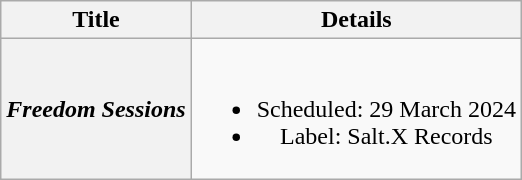<table class="wikitable plainrowheaders" style="text-align:center;" border="1">
<tr>
<th>Title</th>
<th>Details</th>
</tr>
<tr>
<th scope="row"><em>Freedom Sessions</em></th>
<td><br><ul><li>Scheduled: 29 March 2024</li><li>Label: Salt.X Records</li></ul></td>
</tr>
</table>
